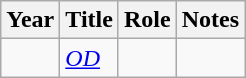<table class="wikitable sortable">
<tr>
<th>Year</th>
<th>Title</th>
<th>Role</th>
<th class="unsortable">Notes</th>
</tr>
<tr>
<td></td>
<td><em><a href='#'>OD</a></em></td>
<td></td>
<td></td>
</tr>
</table>
